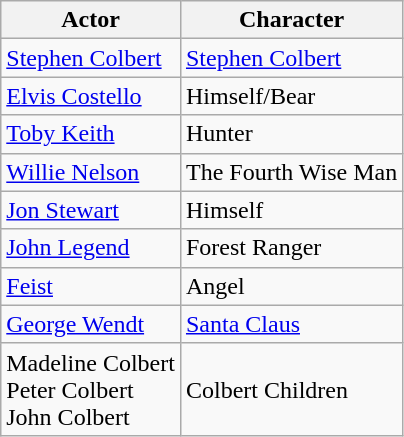<table class="wikitable">
<tr>
<th>Actor</th>
<th>Character</th>
</tr>
<tr>
<td><a href='#'>Stephen Colbert</a></td>
<td><a href='#'>Stephen Colbert</a></td>
</tr>
<tr>
<td><a href='#'>Elvis Costello</a></td>
<td>Himself/Bear</td>
</tr>
<tr>
<td><a href='#'>Toby Keith</a></td>
<td>Hunter</td>
</tr>
<tr>
<td><a href='#'>Willie Nelson</a></td>
<td>The Fourth Wise Man</td>
</tr>
<tr>
<td><a href='#'>Jon Stewart</a></td>
<td>Himself</td>
</tr>
<tr>
<td><a href='#'>John Legend</a></td>
<td>Forest Ranger</td>
</tr>
<tr>
<td><a href='#'>Feist</a></td>
<td>Angel</td>
</tr>
<tr>
<td><a href='#'>George Wendt</a></td>
<td><a href='#'>Santa Claus</a></td>
</tr>
<tr>
<td>Madeline Colbert<br>Peter Colbert<br>John Colbert</td>
<td>Colbert Children</td>
</tr>
</table>
